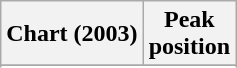<table class="wikitable">
<tr>
<th>Chart (2003)</th>
<th>Peak<br>position</th>
</tr>
<tr>
</tr>
<tr>
</tr>
</table>
